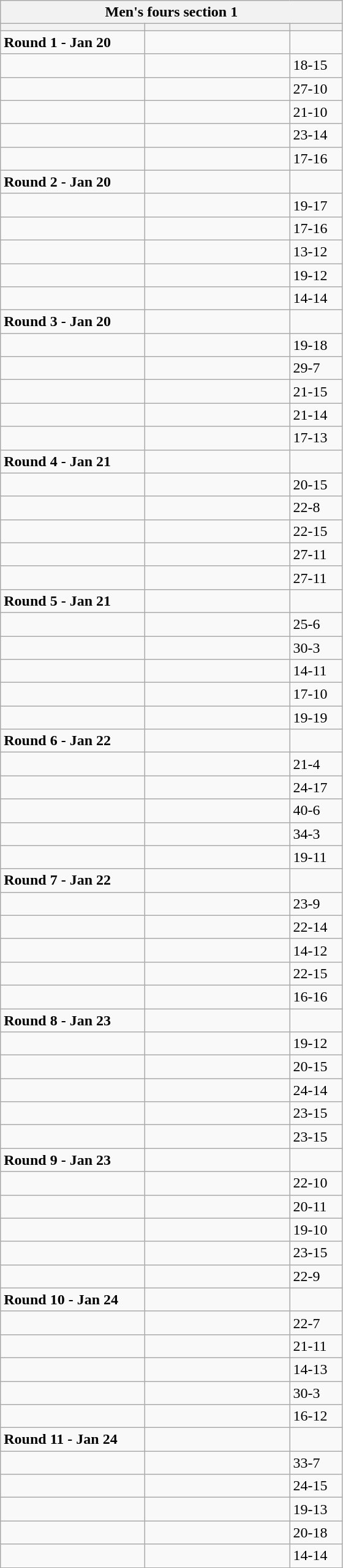<table class="wikitable">
<tr>
<th colspan="3">Men's fours section 1</th>
</tr>
<tr>
<th width=150></th>
<th width=150></th>
<th width=50></th>
</tr>
<tr>
<td><strong>Round 1 - Jan 20</strong></td>
<td></td>
<td></td>
</tr>
<tr>
<td></td>
<td></td>
<td>18-15</td>
</tr>
<tr>
<td></td>
<td></td>
<td>27-10</td>
</tr>
<tr>
<td></td>
<td></td>
<td>21-10</td>
</tr>
<tr>
<td></td>
<td></td>
<td>23-14</td>
</tr>
<tr>
<td></td>
<td></td>
<td>17-16</td>
</tr>
<tr>
<td><strong>Round 2 - Jan 20</strong></td>
<td></td>
<td></td>
</tr>
<tr>
<td></td>
<td></td>
<td>19-17</td>
</tr>
<tr>
<td></td>
<td></td>
<td>17-16</td>
</tr>
<tr>
<td></td>
<td></td>
<td>13-12</td>
</tr>
<tr>
<td></td>
<td></td>
<td>19-12</td>
</tr>
<tr>
<td></td>
<td></td>
<td>14-14</td>
</tr>
<tr>
<td><strong>Round 3 - Jan 20</strong></td>
<td></td>
<td></td>
</tr>
<tr>
<td></td>
<td></td>
<td>19-18</td>
</tr>
<tr>
<td></td>
<td></td>
<td>29-7</td>
</tr>
<tr>
<td></td>
<td></td>
<td>21-15</td>
</tr>
<tr>
<td></td>
<td></td>
<td>21-14</td>
</tr>
<tr>
<td></td>
<td></td>
<td>17-13</td>
</tr>
<tr>
<td><strong>Round 4 - Jan 21</strong></td>
<td></td>
<td></td>
</tr>
<tr>
<td></td>
<td></td>
<td>20-15</td>
</tr>
<tr>
<td></td>
<td></td>
<td>22-8</td>
</tr>
<tr>
<td></td>
<td></td>
<td>22-15</td>
</tr>
<tr>
<td></td>
<td></td>
<td>27-11</td>
</tr>
<tr>
<td></td>
<td></td>
<td>27-11</td>
</tr>
<tr>
<td><strong>Round 5 - Jan 21</strong></td>
<td></td>
<td></td>
</tr>
<tr>
<td></td>
<td></td>
<td>25-6</td>
</tr>
<tr>
<td></td>
<td></td>
<td>30-3</td>
</tr>
<tr>
<td></td>
<td></td>
<td>14-11</td>
</tr>
<tr>
<td></td>
<td></td>
<td>17-10</td>
</tr>
<tr>
<td></td>
<td></td>
<td>19-19</td>
</tr>
<tr>
<td><strong>Round 6  - Jan 22</strong></td>
<td></td>
<td></td>
</tr>
<tr>
<td></td>
<td></td>
<td>21-4</td>
</tr>
<tr>
<td></td>
<td></td>
<td>24-17</td>
</tr>
<tr>
<td></td>
<td></td>
<td>40-6</td>
</tr>
<tr>
<td></td>
<td></td>
<td>34-3</td>
</tr>
<tr>
<td></td>
<td></td>
<td>19-11</td>
</tr>
<tr>
<td><strong>Round 7 - Jan 22</strong></td>
<td></td>
<td></td>
</tr>
<tr>
<td></td>
<td></td>
<td>23-9</td>
</tr>
<tr>
<td></td>
<td></td>
<td>22-14</td>
</tr>
<tr>
<td></td>
<td></td>
<td>14-12</td>
</tr>
<tr>
<td></td>
<td></td>
<td>22-15</td>
</tr>
<tr>
<td></td>
<td></td>
<td>16-16</td>
</tr>
<tr>
<td><strong>Round 8 - Jan 23</strong></td>
<td></td>
<td></td>
</tr>
<tr>
<td></td>
<td></td>
<td>19-12</td>
</tr>
<tr>
<td></td>
<td></td>
<td>20-15</td>
</tr>
<tr>
<td></td>
<td></td>
<td>24-14</td>
</tr>
<tr>
<td></td>
<td></td>
<td>23-15</td>
</tr>
<tr>
<td></td>
<td></td>
<td>23-15</td>
</tr>
<tr>
<td><strong>Round 9 - Jan 23</strong></td>
<td></td>
<td></td>
</tr>
<tr>
<td></td>
<td></td>
<td>22-10</td>
</tr>
<tr>
<td></td>
<td></td>
<td>20-11</td>
</tr>
<tr>
<td></td>
<td></td>
<td>19-10</td>
</tr>
<tr>
<td></td>
<td></td>
<td>23-15</td>
</tr>
<tr>
<td></td>
<td></td>
<td>22-9</td>
</tr>
<tr>
<td><strong>Round 10 - Jan 24</strong></td>
<td></td>
<td></td>
</tr>
<tr>
<td></td>
<td></td>
<td>22-7</td>
</tr>
<tr>
<td></td>
<td></td>
<td>21-11</td>
</tr>
<tr>
<td></td>
<td></td>
<td>14-13</td>
</tr>
<tr>
<td></td>
<td></td>
<td>30-3</td>
</tr>
<tr>
<td></td>
<td></td>
<td>16-12</td>
</tr>
<tr>
<td><strong>Round 11 - Jan 24</strong></td>
<td></td>
<td></td>
</tr>
<tr>
<td></td>
<td></td>
<td>33-7</td>
</tr>
<tr>
<td></td>
<td></td>
<td>24-15</td>
</tr>
<tr>
<td></td>
<td></td>
<td>19-13</td>
</tr>
<tr>
<td></td>
<td></td>
<td>20-18</td>
</tr>
<tr>
<td></td>
<td></td>
<td>14-14</td>
</tr>
</table>
